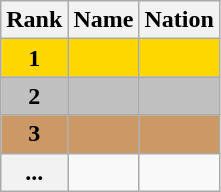<table class="wikitable">
<tr>
<th>Rank</th>
<th>Name</th>
<th>Nation</th>
</tr>
<tr bgcolor="gold">
<td align="center"><strong>1</strong></td>
<td></td>
<td></td>
</tr>
<tr bgcolor="silver">
<td align="center"><strong>2</strong></td>
<td></td>
<td></td>
</tr>
<tr bgcolor="cc9966">
<td align="center"><strong>3</strong></td>
<td></td>
<td></td>
</tr>
<tr>
<th>...</th>
<td></td>
<td></td>
</tr>
</table>
